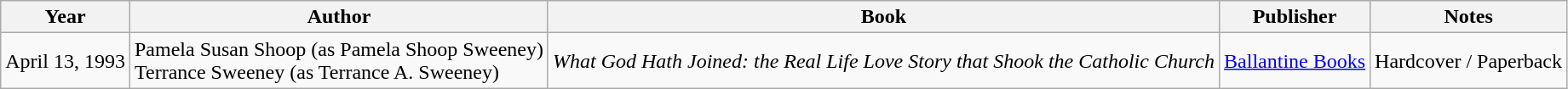<table class=wikitable>
<tr>
<th>Year</th>
<th>Author</th>
<th>Book</th>
<th>Publisher</th>
<th>Notes</th>
</tr>
<tr>
<td>April 13, 1993</td>
<td>Pamela Susan Shoop (as Pamela Shoop Sweeney)<br>Terrance Sweeney (as Terrance A. Sweeney)</td>
<td><em>What God Hath Joined: the Real Life Love Story that Shook the Catholic Church</em></td>
<td><a href='#'>Ballantine Books</a></td>
<td>Hardcover / Paperback</td>
</tr>
</table>
